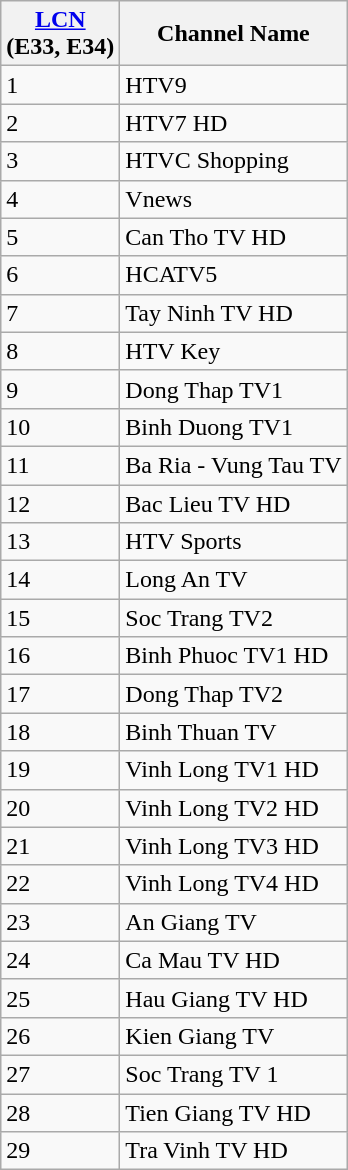<table class=wikitable>
<tr>
<th><a href='#'>LCN</a> <br>(E33, E34)</th>
<th>Channel Name</th>
</tr>
<tr>
<td>1</td>
<td>HTV9</td>
</tr>
<tr>
<td>2</td>
<td>HTV7 HD</td>
</tr>
<tr>
<td>3</td>
<td>HTVC Shopping</td>
</tr>
<tr>
<td>4</td>
<td>Vnews</td>
</tr>
<tr>
<td>5</td>
<td>Can Tho TV HD</td>
</tr>
<tr>
<td>6</td>
<td>HCATV5</td>
</tr>
<tr>
<td>7</td>
<td>Tay Ninh TV HD</td>
</tr>
<tr>
<td>8</td>
<td>HTV Key</td>
</tr>
<tr>
<td>9</td>
<td>Dong Thap TV1</td>
</tr>
<tr>
<td>10</td>
<td>Binh Duong TV1</td>
</tr>
<tr>
<td>11</td>
<td>Ba Ria - Vung Tau TV</td>
</tr>
<tr>
<td>12</td>
<td>Bac Lieu TV HD</td>
</tr>
<tr>
<td>13</td>
<td>HTV Sports</td>
</tr>
<tr>
<td>14</td>
<td>Long An TV</td>
</tr>
<tr>
<td>15</td>
<td>Soc Trang TV2</td>
</tr>
<tr>
<td>16</td>
<td>Binh Phuoc TV1 HD</td>
</tr>
<tr>
<td>17</td>
<td>Dong Thap TV2</td>
</tr>
<tr>
<td>18</td>
<td>Binh Thuan TV</td>
</tr>
<tr>
<td>19</td>
<td>Vinh Long TV1 HD</td>
</tr>
<tr>
<td>20</td>
<td>Vinh Long TV2 HD</td>
</tr>
<tr>
<td>21</td>
<td>Vinh Long TV3 HD</td>
</tr>
<tr>
<td>22</td>
<td>Vinh Long TV4 HD</td>
</tr>
<tr>
<td>23</td>
<td>An Giang TV</td>
</tr>
<tr>
<td>24</td>
<td>Ca Mau TV HD</td>
</tr>
<tr>
<td>25</td>
<td>Hau Giang TV HD</td>
</tr>
<tr>
<td>26</td>
<td>Kien Giang TV</td>
</tr>
<tr>
<td>27</td>
<td>Soc Trang TV 1</td>
</tr>
<tr>
<td>28</td>
<td>Tien Giang TV HD</td>
</tr>
<tr>
<td>29</td>
<td>Tra Vinh TV HD</td>
</tr>
</table>
